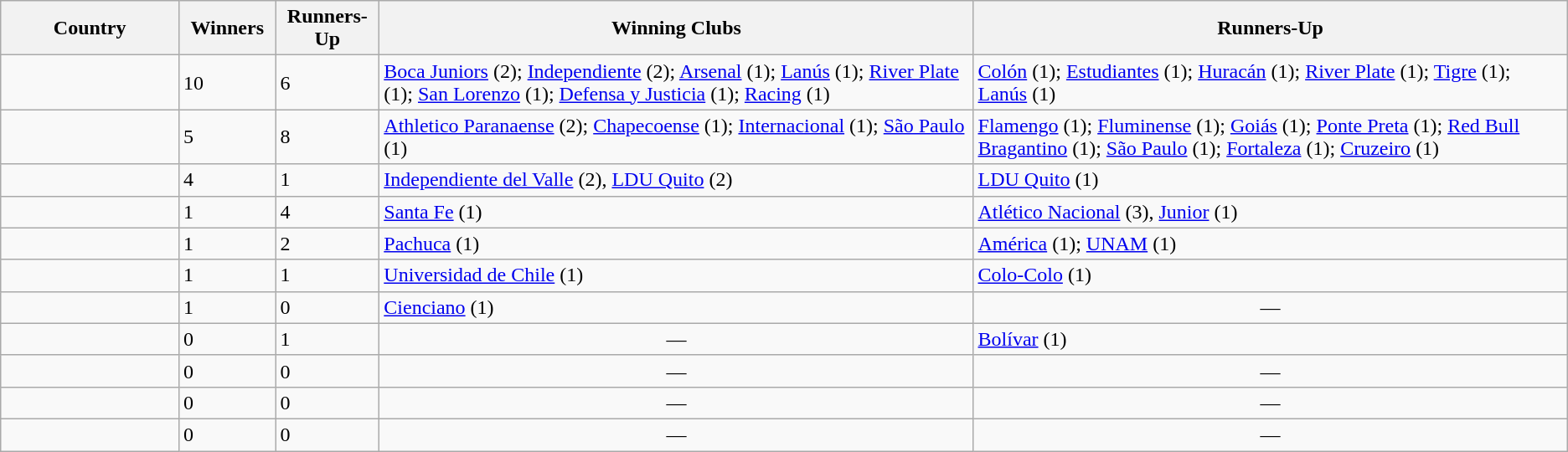<table class="wikitable sortable">
<tr>
<th width=6%>Country</th>
<th width=1%>Winners</th>
<th width=1%>Runners-Up</th>
<th style="width:20%;">Winning Clubs</th>
<th style="width:20%;">Runners-Up</th>
</tr>
<tr>
<td></td>
<td>10</td>
<td>6</td>
<td><a href='#'>Boca Juniors</a> (2); <a href='#'>Independiente</a> (2); <a href='#'>Arsenal</a> (1); <a href='#'>Lanús</a> (1); <a href='#'>River Plate</a> (1); <a href='#'>San Lorenzo</a> (1); <a href='#'>Defensa y Justicia</a> (1); <a href='#'>Racing</a> (1)</td>
<td><a href='#'>Colón</a> (1); <a href='#'>Estudiantes</a> (1); <a href='#'>Huracán</a> (1); <a href='#'>River Plate</a> (1); <a href='#'>Tigre</a> (1); <a href='#'>Lanús</a> (1)</td>
</tr>
<tr>
<td></td>
<td>5</td>
<td>8</td>
<td><a href='#'>Athletico Paranaense</a> (2); <a href='#'>Chapecoense</a> (1); <a href='#'>Internacional</a> (1); <a href='#'>São Paulo</a> (1)</td>
<td><a href='#'>Flamengo</a> (1); <a href='#'>Fluminense</a> (1); <a href='#'>Goiás</a> (1); <a href='#'>Ponte Preta</a> (1); <a href='#'>Red Bull Bragantino</a> (1); <a href='#'>São Paulo</a> (1); <a href='#'>Fortaleza</a> (1); <a href='#'>Cruzeiro</a> (1)</td>
</tr>
<tr>
<td></td>
<td>4</td>
<td>1</td>
<td><a href='#'>Independiente del Valle</a> (2), <a href='#'>LDU Quito</a> (2)</td>
<td><a href='#'>LDU Quito</a> (1)</td>
</tr>
<tr>
<td></td>
<td>1</td>
<td>4</td>
<td><a href='#'>Santa Fe</a> (1)</td>
<td><a href='#'>Atlético Nacional</a> (3), <a href='#'>Junior</a> (1)</td>
</tr>
<tr>
<td></td>
<td>1</td>
<td>2</td>
<td><a href='#'>Pachuca</a> (1)</td>
<td><a href='#'>América</a> (1); <a href='#'>UNAM</a> (1)</td>
</tr>
<tr>
<td></td>
<td>1</td>
<td>1</td>
<td><a href='#'>Universidad de Chile</a> (1)</td>
<td><a href='#'>Colo-Colo</a> (1)</td>
</tr>
<tr>
<td></td>
<td>1</td>
<td>0</td>
<td><a href='#'>Cienciano</a> (1)</td>
<td style="text-align:center;">—</td>
</tr>
<tr>
<td></td>
<td>0</td>
<td>1</td>
<td style="text-align:center;">—</td>
<td><a href='#'>Bolívar</a> (1)</td>
</tr>
<tr>
<td></td>
<td>0</td>
<td>0</td>
<td style="text-align:center;">—</td>
<td style="text-align:center;">—</td>
</tr>
<tr>
<td></td>
<td>0</td>
<td>0</td>
<td style="text-align:center;">—</td>
<td style="text-align:center;">—</td>
</tr>
<tr>
<td></td>
<td>0</td>
<td>0</td>
<td style="text-align:center;">—</td>
<td style="text-align:center;">—</td>
</tr>
</table>
